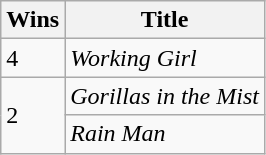<table class="wikitable">
<tr>
<th>Wins</th>
<th>Title</th>
</tr>
<tr>
<td>4</td>
<td><em>Working Girl</em></td>
</tr>
<tr>
<td rowspan="2">2</td>
<td><em>Gorillas in the Mist</em></td>
</tr>
<tr>
<td><em>Rain Man</em></td>
</tr>
</table>
